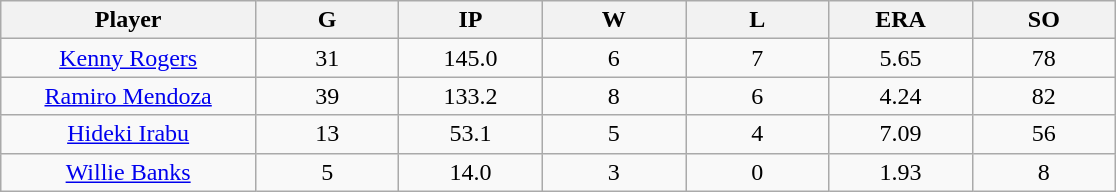<table class="wikitable sortable">
<tr>
<th bgcolor="#DDDDFF" width="16%">Player</th>
<th bgcolor="#DDDDFF" width="9%">G</th>
<th bgcolor="#DDDDFF" width="9%">IP</th>
<th bgcolor="#DDDDFF" width="9%">W</th>
<th bgcolor="#DDDDFF" width="9%">L</th>
<th bgcolor="#DDDDFF" width="9%">ERA</th>
<th bgcolor="#DDDDFF" width="9%">SO</th>
</tr>
<tr align="center">
<td><a href='#'>Kenny Rogers</a></td>
<td>31</td>
<td>145.0</td>
<td>6</td>
<td>7</td>
<td>5.65</td>
<td>78</td>
</tr>
<tr align="center">
<td><a href='#'>Ramiro Mendoza</a></td>
<td>39</td>
<td>133.2</td>
<td>8</td>
<td>6</td>
<td>4.24</td>
<td>82</td>
</tr>
<tr align="center">
<td><a href='#'>Hideki Irabu</a></td>
<td>13</td>
<td>53.1</td>
<td>5</td>
<td>4</td>
<td>7.09</td>
<td>56</td>
</tr>
<tr align="center">
<td><a href='#'>Willie Banks</a></td>
<td>5</td>
<td>14.0</td>
<td>3</td>
<td>0</td>
<td>1.93</td>
<td>8</td>
</tr>
</table>
